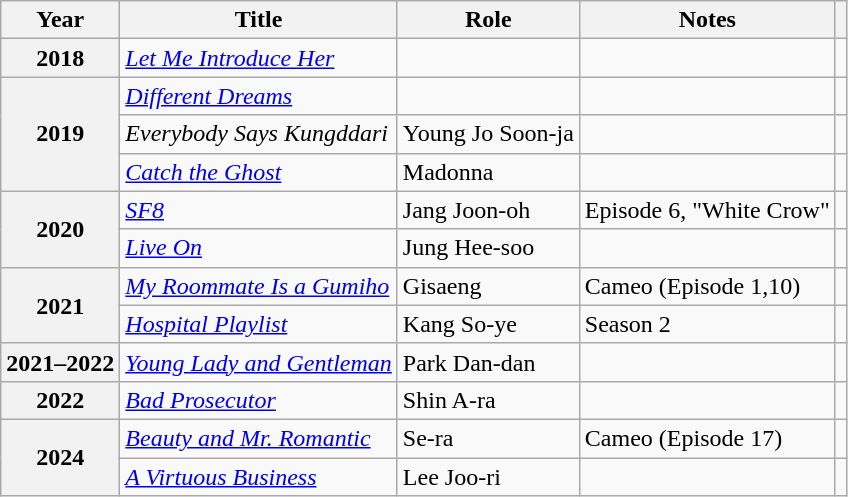<table class="wikitable sortable plainrowheaders">
<tr>
<th scope="col">Year</th>
<th scope="col">Title</th>
<th scope="col">Role</th>
<th scope="col">Notes</th>
<th scope="col" class="unsortable"></th>
</tr>
<tr>
<th scope="row">2018</th>
<td><em><a href='#'>Let Me Introduce Her</a></em></td>
<td></td>
<td></td>
<td></td>
</tr>
<tr>
<th scope="row" rowspan=3>2019</th>
<td><em><a href='#'>Different Dreams</a></em></td>
<td></td>
<td></td>
<td></td>
</tr>
<tr>
<td><em>Everybody Says Kungddari</em></td>
<td>Young Jo Soon-ja</td>
<td></td>
<td></td>
</tr>
<tr>
<td><em><a href='#'>Catch the Ghost</a></em></td>
<td>Madonna</td>
<td></td>
<td></td>
</tr>
<tr>
<th scope="row" rowspan=2>2020</th>
<td><em><a href='#'>SF8</a></em></td>
<td>Jang Joon-oh</td>
<td>Episode 6, "White Crow"</td>
<td></td>
</tr>
<tr>
<td><em><a href='#'>Live On</a></em></td>
<td>Jung Hee-soo</td>
<td></td>
<td></td>
</tr>
<tr>
<th scope="row" rowspan=2>2021</th>
<td><em><a href='#'>My Roommate Is a Gumiho</a></em></td>
<td>Gisaeng</td>
<td>Cameo (Episode 1,10)</td>
<td></td>
</tr>
<tr>
<td><em><a href='#'>Hospital Playlist</a></em></td>
<td>Kang So-ye</td>
<td>Season 2</td>
<td></td>
</tr>
<tr>
<th scope="row">2021–2022</th>
<td><em><a href='#'>Young Lady and Gentleman</a></em></td>
<td>Park Dan-dan</td>
<td></td>
<td></td>
</tr>
<tr>
<th scope="row">2022</th>
<td><em><a href='#'>Bad Prosecutor</a></em></td>
<td>Shin A-ra</td>
<td></td>
<td></td>
</tr>
<tr>
<th scope="row" rowspan="2">2024</th>
<td><em><a href='#'>Beauty and Mr. Romantic</a></em></td>
<td>Se-ra</td>
<td>Cameo (Episode 17)</td>
<td></td>
</tr>
<tr>
<td><em><a href='#'>A Virtuous Business</a></em></td>
<td>Lee Joo-ri</td>
<td></td>
<td></td>
</tr>
</table>
